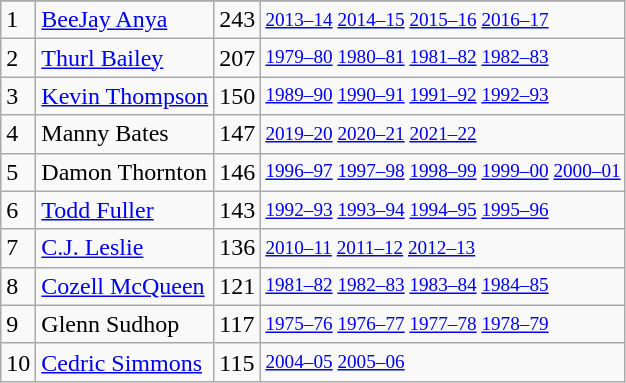<table class="wikitable">
<tr>
</tr>
<tr>
<td>1</td>
<td><a href='#'>BeeJay Anya</a></td>
<td>243</td>
<td style="font-size:80%;"><a href='#'>2013–14</a> <a href='#'>2014–15</a> <a href='#'>2015–16</a> <a href='#'>2016–17</a></td>
</tr>
<tr>
<td>2</td>
<td><a href='#'>Thurl Bailey</a></td>
<td>207</td>
<td style="font-size:80%;"><a href='#'>1979–80</a> <a href='#'>1980–81</a> <a href='#'>1981–82</a> <a href='#'>1982–83</a></td>
</tr>
<tr>
<td>3</td>
<td><a href='#'>Kevin Thompson</a></td>
<td>150</td>
<td style="font-size:80%;"><a href='#'>1989–90</a> <a href='#'>1990–91</a> <a href='#'>1991–92</a> <a href='#'>1992–93</a></td>
</tr>
<tr>
<td>4</td>
<td>Manny Bates</td>
<td>147</td>
<td style="font-size:80%;"><a href='#'>2019–20</a> <a href='#'>2020–21</a> <a href='#'>2021–22</a></td>
</tr>
<tr>
<td>5</td>
<td>Damon Thornton</td>
<td>146</td>
<td style="font-size:80%;"><a href='#'>1996–97</a> <a href='#'>1997–98</a> <a href='#'>1998–99</a> <a href='#'>1999–00</a> <a href='#'>2000–01</a></td>
</tr>
<tr>
<td>6</td>
<td><a href='#'>Todd Fuller</a></td>
<td>143</td>
<td style="font-size:80%;"><a href='#'>1992–93</a> <a href='#'>1993–94</a> <a href='#'>1994–95</a> <a href='#'>1995–96</a></td>
</tr>
<tr>
<td>7</td>
<td><a href='#'>C.J. Leslie</a></td>
<td>136</td>
<td style="font-size:80%;"><a href='#'>2010–11</a> <a href='#'>2011–12</a> <a href='#'>2012–13</a></td>
</tr>
<tr>
<td>8</td>
<td><a href='#'>Cozell McQueen</a></td>
<td>121</td>
<td style="font-size:80%;"><a href='#'>1981–82</a> <a href='#'>1982–83</a> <a href='#'>1983–84</a> <a href='#'>1984–85</a></td>
</tr>
<tr>
<td>9</td>
<td>Glenn Sudhop</td>
<td>117</td>
<td style="font-size:80%;"><a href='#'>1975–76</a> <a href='#'>1976–77</a> <a href='#'>1977–78</a> <a href='#'>1978–79</a></td>
</tr>
<tr>
<td>10</td>
<td><a href='#'>Cedric Simmons</a></td>
<td>115</td>
<td style="font-size:80%;"><a href='#'>2004–05</a> <a href='#'>2005–06</a></td>
</tr>
</table>
